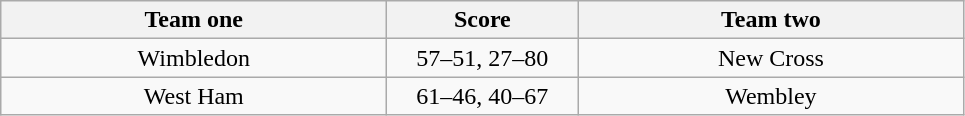<table class="wikitable" style="text-align: center">
<tr>
<th width=250>Team one</th>
<th width=120>Score</th>
<th width=250>Team two</th>
</tr>
<tr>
<td>Wimbledon</td>
<td>57–51, 27–80</td>
<td>New Cross</td>
</tr>
<tr>
<td>West Ham</td>
<td>61–46, 40–67</td>
<td>Wembley</td>
</tr>
</table>
